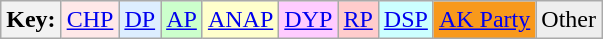<table class="wikitable">
<tr>
<th><strong>Key:</strong></th>
<td bgcolor="#FFE8E8"><a href='#'>CHP</a></td>
<td bgcolor="#DDEEFF"><a href='#'>DP</a></td>
<td bgcolor="#CCFFCC"><a href='#'>AP</a></td>
<td bgcolor="#FFFFCC"><a href='#'>ANAP</a></td>
<td bgcolor="#FFCCFF"><a href='#'>DYP</a></td>
<td bgcolor="#FFCCCC"><a href='#'>RP</a></td>
<td bgcolor="#CCFFFF"><a href='#'>DSP</a></td>
<td bgcolor="#F8991C"><a href='#'>AK Party</a></td>
<td bgcolor="#EEEEEE">Other</td>
</tr>
</table>
